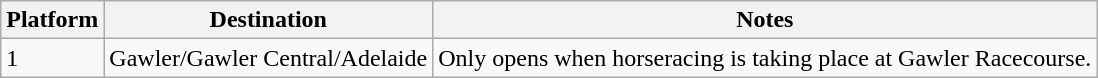<table class="wikitable">
<tr>
<th>Platform</th>
<th>Destination</th>
<th>Notes</th>
</tr>
<tr>
<td style=background:#><span>1</span></td>
<td>Gawler/Gawler Central/Adelaide</td>
<td>Only opens when horseracing is taking place at Gawler Racecourse.</td>
</tr>
</table>
